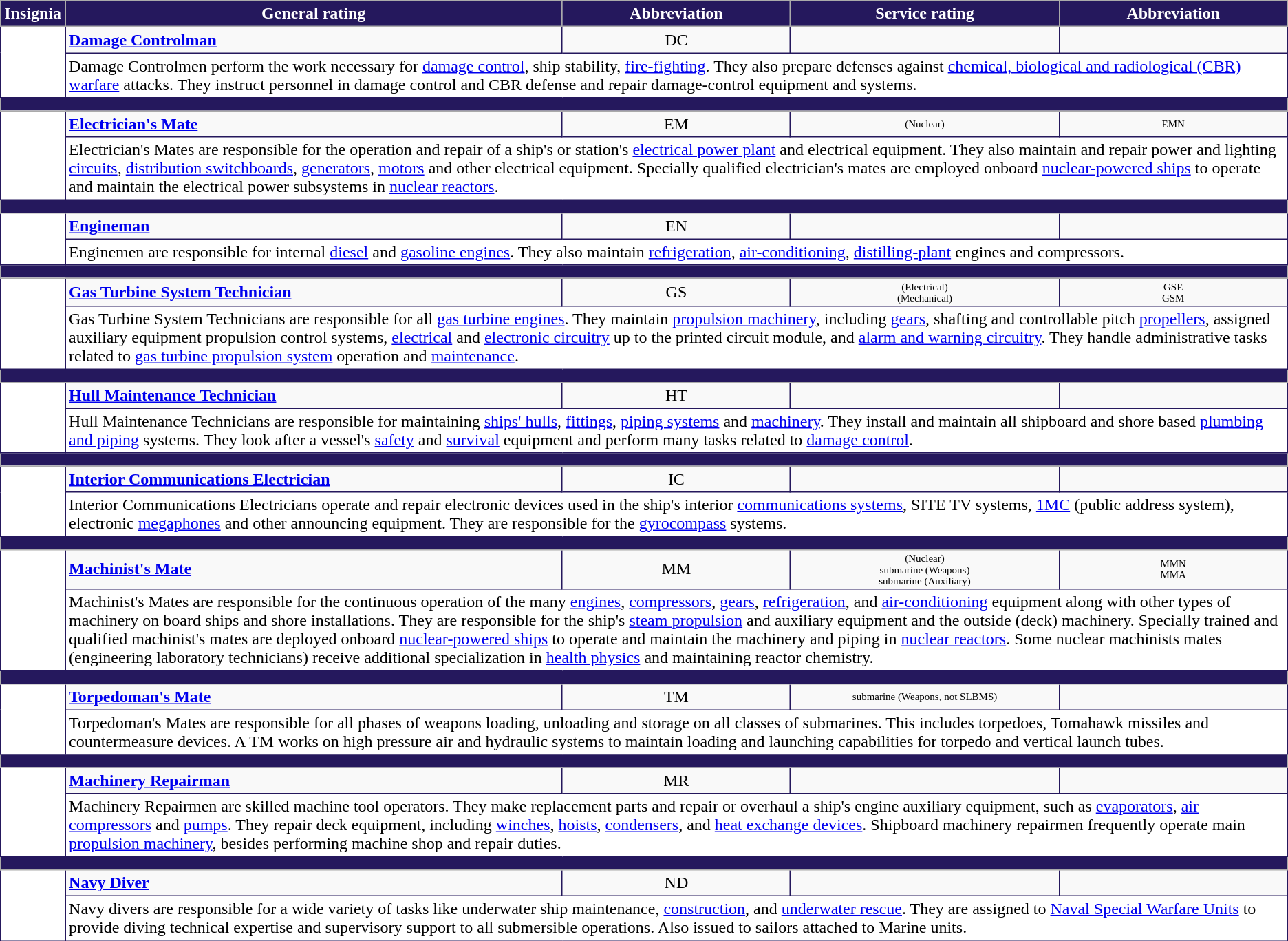<table class="wikitable" style="border:#25185d;">
<tr>
<th style="background:#25185d; color:white;">Insignia</th>
<th style="background:#25185d; color:white;">General rating</th>
<th style="background:#25185d; color:white;">Abbreviation</th>
<th style="background:#25185d; color:white;">Service rating</th>
<th style="background:#25185d; color:white;">Abbreviation</th>
</tr>
<tr>
<td style="border:1px solid #25185d; background:#fff;" rowspan="2"></td>
<td style="border: 1px solid #25185d;"><strong><a href='#'>Damage Controlman</a></strong></td>
<td style="border: 1px solid #25185d; text-align: center">DC</td>
<td style="border: 1px solid #25185d; text-align: center; font-size: x-small"></td>
<td style="border: 1px solid #25185d; text-align: center; font-size: x-small"></td>
</tr>
<tr style="border:1px solid #25185d; background:#fff;"|>
<td colspan="4" style="border:1px solid #25185d; vertical-align:top;">Damage Controlmen perform the work necessary for <a href='#'>damage control</a>, ship stability, <a href='#'>fire-fighting</a>. They also prepare defenses against <a href='#'>chemical, biological and radiological (CBR) warfare</a> attacks. They instruct personnel in damage control and CBR defense and repair damage-control equipment and systems.</td>
</tr>
<tr>
<td colspan="5"  style="background:#25185d; height:5px;"></td>
</tr>
<tr>
<td style="border:1px solid #25185d; background:#fff;" rowspan="2"></td>
<td style="border: 1px solid #25185d;"><strong><a href='#'>Electrician's Mate</a></strong></td>
<td style="border: 1px solid #25185d; text-align: center">EM</td>
<td style="border: 1px solid #25185d; text-align: center; font-size: x-small">(Nuclear)</td>
<td style="border: 1px solid #25185d; text-align: center; font-size: x-small">EMN</td>
</tr>
<tr style="border:1px solid #25185d; background:#fff;"|>
<td colspan="4" style="border:1px solid #25185d; vertical-align:top;">Electrician's Mates are responsible for the operation and repair of a ship's or station's <a href='#'>electrical power plant</a> and electrical equipment. They also maintain and repair power and lighting <a href='#'>circuits</a>, <a href='#'>distribution switchboards</a>, <a href='#'>generators</a>, <a href='#'>motors</a> and other electrical equipment. Specially qualified electrician's mates are employed onboard <a href='#'>nuclear-powered ships</a> to operate and maintain the electrical power subsystems in <a href='#'>nuclear reactors</a>.</td>
</tr>
<tr>
<td colspan="5"  style="background:#25185d; height:5px;"></td>
</tr>
<tr>
<td style="border:1px solid #25185d; background:#fff;" rowspan="2"></td>
<td style="border: 1px solid #25185d;"><strong><a href='#'>Engineman</a></strong></td>
<td style="border: 1px solid #25185d; text-align: center">EN</td>
<td style="border: 1px solid #25185d; text-align: center; font-size: x-small"></td>
<td style="border: 1px solid #25185d; text-align: center; font-size: x-small"></td>
</tr>
<tr style="border:1px solid #25185d; background:#fff;"|>
<td colspan="4" style="border:1px solid #25185d; vertical-align:top;">Enginemen are responsible for internal <a href='#'>diesel</a> and <a href='#'>gasoline engines</a>. They also maintain <a href='#'>refrigeration</a>, <a href='#'>air-conditioning</a>, <a href='#'>distilling-plant</a> engines and compressors.</td>
</tr>
<tr>
<td colspan="5"  style="background:#25185d; height:5px;"></td>
</tr>
<tr>
<td style="border:1px solid #25185d; background:#fff;" rowspan="2"></td>
<td style="border: 1px solid #25185d;"><strong><a href='#'>Gas Turbine System Technician</a></strong></td>
<td style="border: 1px solid #25185d; text-align: center">GS</td>
<td style="border: 1px solid #25185d; text-align: center; font-size: x-small">(Electrical)<br>(Mechanical)</td>
<td style="border: 1px solid #25185d; text-align: center; font-size: x-small">GSE<br>GSM</td>
</tr>
<tr style="border:1px solid #25185d; background:#fff;"|>
<td colspan="4" style="border:1px solid #25185d; vertical-align:top;">Gas Turbine System Technicians are responsible for all <a href='#'>gas turbine engines</a>. They maintain <a href='#'>propulsion machinery</a>, including <a href='#'>gears</a>, shafting and controllable pitch <a href='#'>propellers</a>, assigned auxiliary equipment propulsion control systems, <a href='#'>electrical</a> and <a href='#'>electronic circuitry</a> up to the printed circuit module, and <a href='#'>alarm and warning circuitry</a>. They handle administrative tasks related to <a href='#'>gas turbine propulsion system</a> operation and <a href='#'>maintenance</a>.</td>
</tr>
<tr>
<td colspan="5"  style="background:#25185d; height:5px;"></td>
</tr>
<tr>
<td style="border:1px solid #25185d; background:#fff;" rowspan="2"></td>
<td style="border: 1px solid #25185d;"><strong><a href='#'>Hull Maintenance Technician</a></strong></td>
<td style="border: 1px solid #25185d; text-align: center">HT</td>
<td style="border: 1px solid #25185d; text-align: center; font-size: x-small"></td>
<td style="border: 1px solid #25185d; text-align: center; font-size: x-small"></td>
</tr>
<tr style="border:1px solid #25185d; background:#fff;"|>
<td colspan="4" style="border:1px solid #25185d; vertical-align:top;">Hull Maintenance Technicians are responsible for maintaining <a href='#'>ships' hulls</a>, <a href='#'>fittings</a>, <a href='#'>piping systems</a> and <a href='#'>machinery</a>. They install and maintain all shipboard and shore based <a href='#'>plumbing and piping</a> systems. They look after a vessel's <a href='#'>safety</a> and <a href='#'>survival</a> equipment and perform many tasks related to <a href='#'>damage control</a>.</td>
</tr>
<tr>
<td colspan="5"  style="background:#25185d; height:5px;"></td>
</tr>
<tr>
<td style="border:1px solid #25185d; background:#fff;" rowspan="2"></td>
<td style="border: 1px solid #25185d;"><strong><a href='#'>Interior Communications Electrician</a></strong></td>
<td style="border: 1px solid #25185d; text-align: center">IC</td>
<td style="border: 1px solid #25185d; text-align: center; font-size: x-small"></td>
<td style="border: 1px solid #25185d; text-align: center; font-size: x-small"></td>
</tr>
<tr style="border:1px solid #25185d; background:#fff;"|>
<td colspan="4" style="border:1px solid #25185d; vertical-align:top;">Interior Communications Electricians operate and repair electronic devices used in the ship's interior <a href='#'>communications systems</a>, SITE TV systems, <a href='#'>1MC</a> (public address system), electronic <a href='#'>megaphones</a> and other announcing equipment. They are responsible for the <a href='#'>gyrocompass</a> systems.</td>
</tr>
<tr>
<td colspan="5"  style="background:#25185d; height:5px;"></td>
</tr>
<tr>
<td style="border:1px solid #25185d; background:#fff;" rowspan="2"></td>
<td style="border: 1px solid #25185d;"><strong><a href='#'>Machinist's Mate</a></strong></td>
<td style="border: 1px solid #25185d; text-align: center">MM</td>
<td style="border: 1px solid #25185d; text-align: center; font-size: x-small">(Nuclear)<br>submarine (Weapons)<br>submarine (Auxiliary)</td>
<td style="border: 1px solid #25185d; text-align: center; font-size: x-small">MMN<br>MMA</td>
</tr>
<tr style="border:1px solid #25185d; background:#fff;"|>
<td colspan="4" style="border:1px solid #25185d; vertical-align:top;">Machinist's Mates are responsible for the continuous operation of the many <a href='#'>engines</a>, <a href='#'>compressors</a>, <a href='#'>gears</a>, <a href='#'>refrigeration</a>, and <a href='#'>air-conditioning</a> equipment along with other types of machinery on board ships and shore installations. They are responsible for the ship's <a href='#'>steam propulsion</a> and auxiliary equipment and the outside (deck) machinery. Specially trained and qualified machinist's mates are deployed onboard <a href='#'>nuclear-powered ships</a> to operate and maintain the machinery and piping in <a href='#'>nuclear reactors</a>. Some nuclear machinists mates (engineering laboratory technicians) receive additional specialization in <a href='#'>health physics</a> and maintaining reactor chemistry.</td>
</tr>
<tr>
<td colspan="5"  style="background:#25185d; height:5px;"></td>
</tr>
<tr>
<td style="border:1px solid #25185d; background:#fff;" rowspan="2"></td>
<td style="border: 1px solid #25185d;"><strong><a href='#'>Torpedoman's Mate</a></strong></td>
<td style="border: 1px solid #25185d; text-align: center">TM</td>
<td style="border: 1px solid #25185d; text-align: center; font-size: x-small">submarine (Weapons, not SLBMS)</td>
<td style="border: 1px solid #25185d; text-align: center; font-size: x-small"></td>
</tr>
<tr style="border:1px solid #25185d; background:#fff;"|>
<td colspan="4" style="border:1px solid #25185d; vertical-align:top;">Torpedoman's Mates are responsible for all phases of weapons loading, unloading and storage on all classes of submarines.  This includes torpedoes, Tomahawk missiles and countermeasure devices.  A TM works on high pressure air and hydraulic systems to maintain loading and launching capabilities for torpedo and vertical launch tubes.</td>
</tr>
<tr>
<td colspan="5"  style="background:#25185d; height:5px;"></td>
</tr>
<tr>
<td style="border:1px solid #25185d; background:#fff;" rowspan="2"></td>
<td style="border: 1px solid #25185d;"><strong><a href='#'>Machinery Repairman</a></strong></td>
<td style="border: 1px solid #25185d; text-align: center">MR</td>
<td style="border: 1px solid #25185d; text-align: center; font-size: x-small"></td>
<td style="border: 1px solid #25185d; text-align: center; font-size: x-small"></td>
</tr>
<tr style="border:1px solid #25185d; background:#fff;"|>
<td colspan="4" style="border:1px solid #25185d; vertical-align:top;">Machinery Repairmen are skilled machine tool operators. They make replacement parts and repair or overhaul a ship's engine auxiliary equipment, such as <a href='#'>evaporators</a>, <a href='#'>air compressors</a> and <a href='#'>pumps</a>. They repair deck equipment, including <a href='#'>winches</a>, <a href='#'>hoists</a>, <a href='#'>condensers</a>, and <a href='#'>heat exchange devices</a>. Shipboard machinery repairmen frequently operate main <a href='#'>propulsion machinery</a>, besides performing machine shop and repair duties.</td>
</tr>
<tr>
<td colspan="5"  style="background:#25185d; height:5px;"></td>
</tr>
<tr>
<td style="border:1px solid #25185d; background:#fff;" rowspan="2"></td>
<td style="border: 1px solid #25185d;"><strong><a href='#'>Navy Diver</a></strong></td>
<td style="border: 1px solid #25185d; text-align: center">ND</td>
<td style="border: 1px solid #25185d; text-align: center; font-size: x-small"></td>
<td style="border: 1px solid #25185d; text-align: center; font-size: x-small"></td>
</tr>
<tr style="border:1px solid #25185d; background:#fff;"|>
<td colspan="4" style="border:1px solid #25185d; vertical-align:top;">Navy divers are responsible for a wide variety of tasks like underwater ship maintenance, <a href='#'>construction</a>, and <a href='#'>underwater rescue</a>. They are assigned to <a href='#'>Naval Special Warfare Units</a> to provide diving technical expertise and supervisory support to all submersible operations. Also issued to sailors attached to Marine units.</td>
</tr>
</table>
